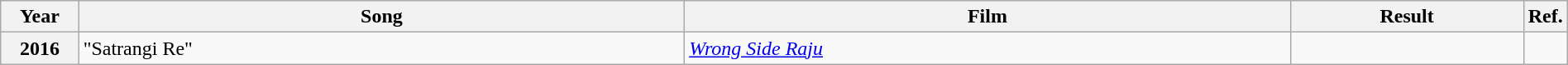<table class="wikitable plainrowheaders" width="100%" "textcolor:#000;">
<tr>
<th scope="col" width=5%><strong>Year</strong></th>
<th scope="col" width=39%><strong>Song</strong></th>
<th scope="col" width=39%><strong>Film</strong></th>
<th scope="col" width=15%><strong>Result</strong></th>
<th scope="col" width=2%><strong>Ref.</strong></th>
</tr>
<tr>
<th scope="row">2016</th>
<td>"Satrangi Re"</td>
<td><em><a href='#'>Wrong Side Raju</a></em></td>
<td></td>
<td></td>
</tr>
</table>
